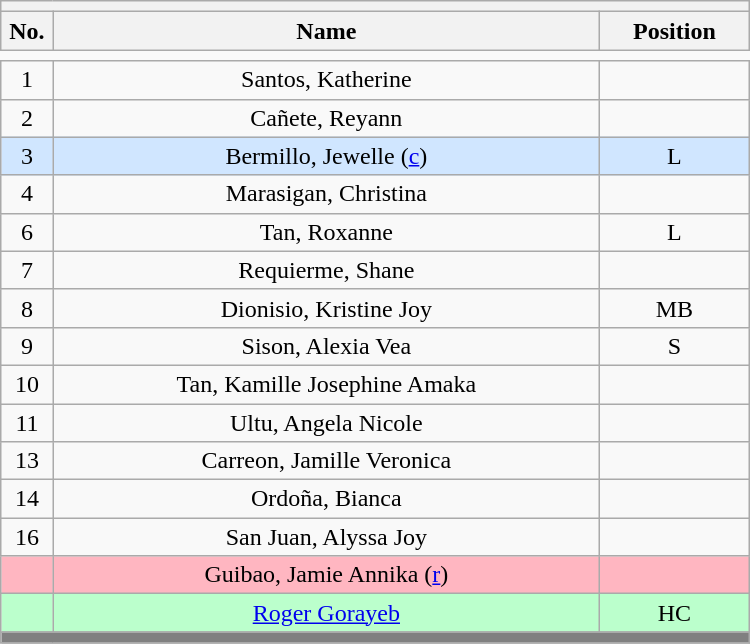<table class='wikitable mw-collapsible mw-collapsed' style='text-align: center; width: 500px; border: none;'>
<tr>
<th style='text-align: left;' colspan=3></th>
</tr>
<tr>
<th style='width: 7%;'>No.</th>
<th>Name</th>
<th style='width: 20%;'>Position</th>
</tr>
<tr>
<td style='border: none;'></td>
</tr>
<tr>
<td>1</td>
<td>Santos, Katherine</td>
<td></td>
</tr>
<tr>
<td>2</td>
<td>Cañete, Reyann</td>
<td></td>
</tr>
<tr bgcolor=#D0E6FF>
<td>3</td>
<td>Bermillo, Jewelle (<a href='#'>c</a>)</td>
<td>L</td>
</tr>
<tr>
<td>4</td>
<td>Marasigan, Christina</td>
<td></td>
</tr>
<tr>
<td>6</td>
<td>Tan, Roxanne</td>
<td>L</td>
</tr>
<tr>
<td>7</td>
<td>Requierme, Shane</td>
<td></td>
</tr>
<tr>
<td>8</td>
<td>Dionisio, Kristine Joy</td>
<td>MB</td>
</tr>
<tr>
<td>9</td>
<td>Sison, Alexia Vea</td>
<td>S</td>
</tr>
<tr>
<td>10</td>
<td>Tan, Kamille Josephine Amaka</td>
<td></td>
</tr>
<tr>
<td>11</td>
<td>Ultu, Angela Nicole</td>
<td></td>
</tr>
<tr>
<td>13</td>
<td>Carreon, Jamille Veronica</td>
<td></td>
</tr>
<tr>
<td>14</td>
<td>Ordoña, Bianca</td>
<td></td>
</tr>
<tr>
<td>16</td>
<td>San Juan, Alyssa Joy</td>
<td></td>
</tr>
<tr bgcolor=#FFB6C1>
<td></td>
<td>Guibao, Jamie Annika (<a href='#'>r</a>)</td>
<td></td>
</tr>
<tr bgcolor=#BBFFCC>
<td></td>
<td><a href='#'>Roger Gorayeb</a></td>
<td>HC</td>
</tr>
<tr>
<th style='background: grey;' colspan=3></th>
</tr>
</table>
